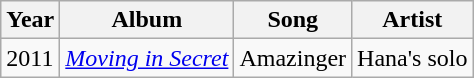<table class="wikitable">
<tr>
<th scope="col">Year</th>
<th>Album</th>
<th>Song</th>
<th scope="col">Artist</th>
</tr>
<tr>
<td>2011</td>
<td><em><a href='#'>Moving in Secret</a></em></td>
<td>Amazinger</td>
<td>Hana's solo</td>
</tr>
</table>
